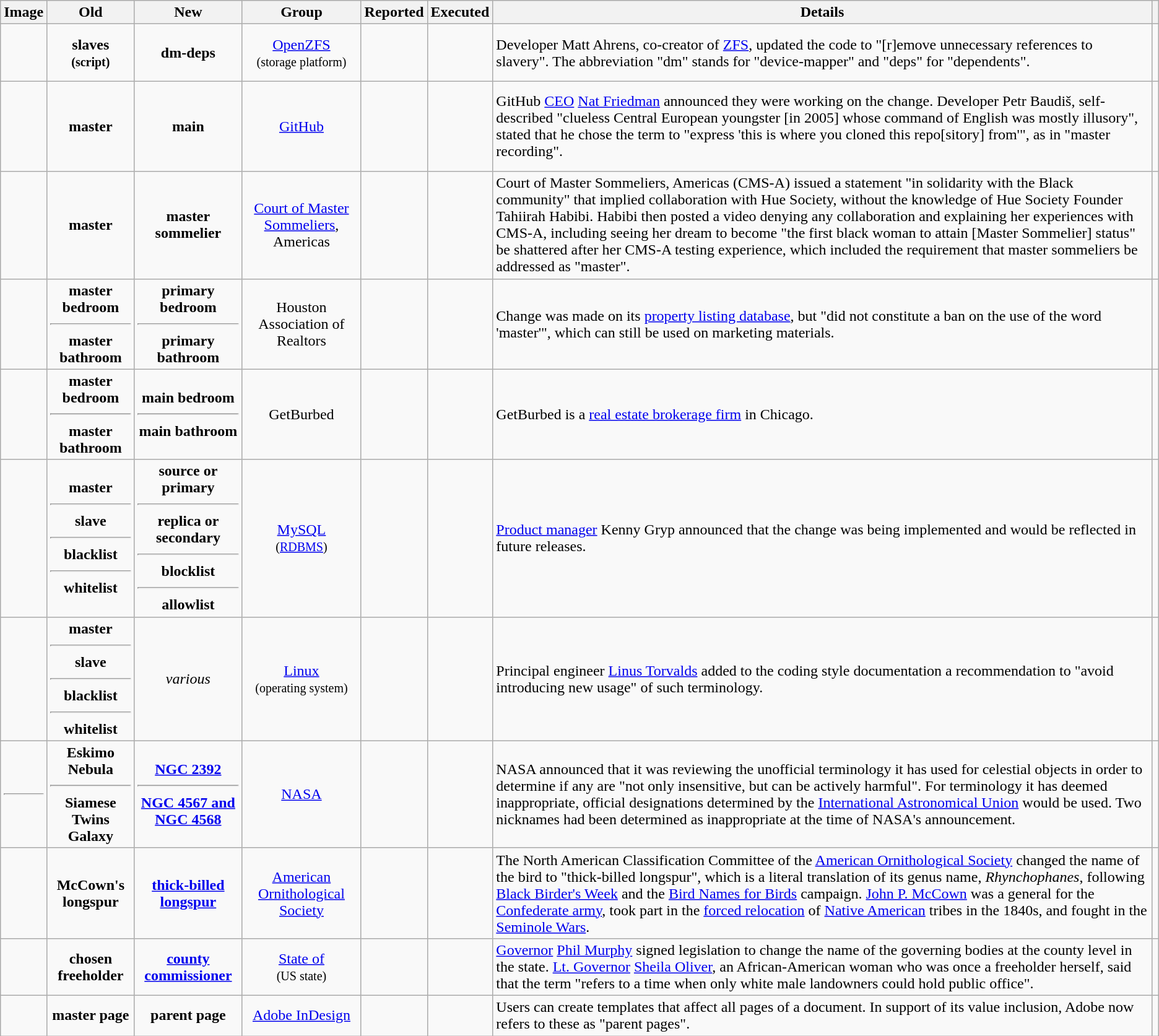<table class="wikitable sortable sort-under" style="text-align:left">
<tr>
<th class="unsortable">Image</th>
<th>Old</th>
<th>New</th>
<th>Group</th>
<th>Reported </th>
<th>Executed</th>
<th>Details</th>
<th></th>
</tr>
<tr>
<td></td>
<td style="text-align: center"><strong>slaves<br><small>(script)</small></strong></td>
<td style="text-align: center"><strong>dm-deps</strong></td>
<td style="text-align: center"><a href='#'>OpenZFS</a><br><small>(storage platform)</small></td>
<td></td>
<td></td>
<td>Developer Matt Ahrens, co-creator of <a href='#'>ZFS</a>, updated the code to "[r]emove unnecessary references to slavery".  The abbreviation "dm" stands for "device-mapper" and "deps" for "dependents".</td>
<td><br><br><br></td>
</tr>
<tr>
<td></td>
<td style="text-align: center"><strong>master<br><small></small></strong></td>
<td style="text-align: center"><strong>main</strong></td>
<td style="text-align: center"><a href='#'>GitHub</a></td>
<td></td>
<td></td>
<td>GitHub <a href='#'>CEO</a> <a href='#'>Nat Friedman</a> announced they were working on the change. Developer Petr Baudiš, self-described "clueless Central European youngster [in 2005] whose command of English was mostly illusory", stated that he chose the term to "express 'this is where you cloned this repo[sitory] from'", as in "master recording".</td>
<td><br><br><br><br><br></td>
</tr>
<tr>
<td></td>
<td style="text-align: center"><strong>master</strong></td>
<td style="text-align: center"><strong>master sommelier</strong></td>
<td style="text-align: center"><a href='#'>Court of Master Sommeliers</a>, Americas</td>
<td></td>
<td></td>
<td> Court of Master Sommeliers, Americas (CMS-A) issued a statement "in solidarity with the Black community" that implied collaboration with Hue Society, without the knowledge of Hue Society Founder Tahiirah Habibi. Habibi then posted a video denying any collaboration and explaining her experiences with CMS-A, including seeing her dream to become "the first black woman to attain [Master Sommelier] status" be shattered after her CMS-A testing experience, which included the requirement that master sommeliers be addressed as "master".</td>
<td><br><br><br></td>
</tr>
<tr>
<td></td>
<td style="text-align: center"><strong>master bedroom</strong><hr><strong>master bathroom</strong></td>
<td style="text-align: center"><strong>primary bedroom</strong><hr><strong>primary bathroom</strong></td>
<td style="text-align: center">Houston Association of Realtors</td>
<td></td>
<td></td>
<td>Change was made on its <a href='#'>property listing database</a>, but "did not constitute a ban on the use of the word 'master'", which can still be used on marketing materials.</td>
<td></td>
</tr>
<tr>
<td></td>
<td style="text-align: center"><strong>master bedroom</strong><hr><strong>master bathroom</strong></td>
<td style="text-align: center"><strong>main bedroom</strong><hr><strong>main bathroom</strong></td>
<td style="text-align: center">GetBurbed</td>
<td></td>
<td></td>
<td>GetBurbed is a <a href='#'>real estate brokerage firm</a> in Chicago.</td>
<td></td>
</tr>
<tr>
<td></td>
<td style="text-align: center"><strong>master<hr>slave<hr>blacklist<hr>whitelist</strong> </td>
<td style="text-align: center"><strong>source or primary<hr>replica or secondary<hr>blocklist<hr>allowlist</strong> </td>
<td style="text-align: center"><a href='#'>MySQL</a><br><small>(<a href='#'>RDBMS</a>)</small></td>
<td></td>
<td></td>
<td><a href='#'>Product manager</a> Kenny Gryp announced that the change was being implemented and would be reflected in future releases.</td>
<td><br><br></td>
</tr>
<tr>
<td></td>
<td style="text-align: center"><strong>master<hr>slave<hr>blacklist<hr>whitelist</strong> </td>
<td style="text-align: center"><em>various</em></td>
<td style="text-align: center"><a href='#'>Linux</a><br><small>(operating system)</small></td>
<td></td>
<td></td>
<td>Principal engineer <a href='#'>Linus Torvalds</a> added to the coding style documentation a recommendation to "avoid introducing new usage" of such terminology.</td>
<td><br><br></td>
</tr>
<tr>
<td><hr></td>
<td style="text-align: center"><strong>Eskimo Nebula</strong><hr><strong>Siamese Twins Galaxy</strong></td>
<td style="text-align: center"><strong><a href='#'>NGC 2392</a></strong><hr><strong><a href='#'>NGC 4567 and NGC 4568</a></strong></td>
<td style="text-align: center"><a href='#'>NASA</a></td>
<td></td>
<td></td>
<td>NASA announced that it was reviewing the unofficial terminology it has used for celestial objects in order to determine if any are "not only insensitive, but can be actively harmful".  For terminology it has deemed inappropriate, official designations determined by the <a href='#'>International Astronomical Union</a> would be used.  Two nicknames had been determined as inappropriate at the time of NASA's announcement.</td>
<td><br></td>
</tr>
<tr>
<td></td>
<td style="text-align: center"><strong>McCown's longspur</strong></td>
<td style="text-align: center"><strong><a href='#'>thick-billed longspur</a></strong></td>
<td style="text-align: center"><a href='#'>American Ornithological Society</a></td>
<td> </td>
<td></td>
<td>The North American Classification Committee of the <a href='#'>American Ornithological Society</a> changed the name of the bird to "thick-billed longspur", which is a literal translation of its genus name, <em>Rhynchophanes</em>, following <a href='#'>Black Birder's Week</a> and the <a href='#'>Bird Names for Birds</a> campaign.  <a href='#'>John P. McCown</a> was a general for the <a href='#'>Confederate army</a>, took part in the <a href='#'>forced relocation</a> of <a href='#'>Native American</a> tribes in the 1840s, and fought in the <a href='#'>Seminole Wars</a>.</td>
<td><br><br><br><br><br></td>
</tr>
<tr>
<td></td>
<td style="text-align: center"><strong>chosen freeholder</strong></td>
<td style="text-align: center"><strong><a href='#'>county commissioner</a></strong></td>
<td style="text-align: center"><a href='#'>State of </a><br><small>(US state)</small></td>
<td></td>
<td> </td>
<td><a href='#'>Governor</a> <a href='#'>Phil Murphy</a> signed legislation to change the name of the governing bodies at the county level in the state.  <a href='#'>Lt. Governor</a> <a href='#'>Sheila Oliver</a>, an African-American woman who was once a freeholder herself, said that the term "refers to a time when only white male landowners could hold public office".</td>
<td><br></td>
</tr>
<tr>
<td></td>
<td style="text-align: center"><strong>master page</strong></td>
<td style="text-align: center"><strong>parent page</strong></td>
<td style="text-align: center"><a href='#'>Adobe InDesign</a></td>
<td></td>
<td></td>
<td>Users can create templates that affect all pages of a document. In support of its value inclusion, Adobe now refers to these as "parent pages".</td>
<td><br></td>
</tr>
</table>
